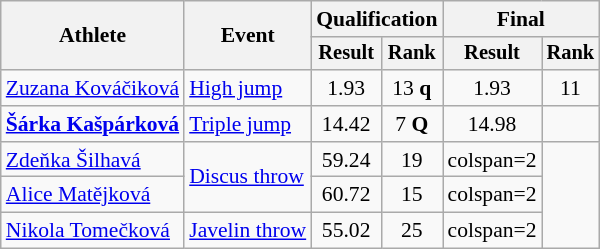<table class=wikitable style=font-size:90%;text-align:center>
<tr>
<th rowspan=2>Athlete</th>
<th rowspan=2>Event</th>
<th colspan=2>Qualification</th>
<th colspan=2>Final</th>
</tr>
<tr style=font-size:95%>
<th>Result</th>
<th>Rank</th>
<th>Result</th>
<th>Rank</th>
</tr>
<tr>
<td align=left><a href='#'>Zuzana Kováčiková</a></td>
<td align=left><a href='#'>High jump</a></td>
<td>1.93</td>
<td>13 <strong>q</strong></td>
<td>1.93</td>
<td>11</td>
</tr>
<tr>
<td align=left><strong><a href='#'>Šárka Kašpárková</a></strong></td>
<td align=left><a href='#'>Triple jump</a></td>
<td>14.42</td>
<td>7 <strong>Q</strong></td>
<td>14.98</td>
<td></td>
</tr>
<tr>
<td align=left><a href='#'>Zdeňka Šilhavá</a></td>
<td align=left rowspan=2><a href='#'>Discus throw</a></td>
<td>59.24</td>
<td>19</td>
<td>colspan=2 </td>
</tr>
<tr>
<td align=left><a href='#'>Alice Matějková</a></td>
<td>60.72</td>
<td>15</td>
<td>colspan=2 </td>
</tr>
<tr>
<td align=left><a href='#'>Nikola Tomečková</a></td>
<td align=left><a href='#'>Javelin throw</a></td>
<td>55.02</td>
<td>25</td>
<td>colspan=2 </td>
</tr>
</table>
